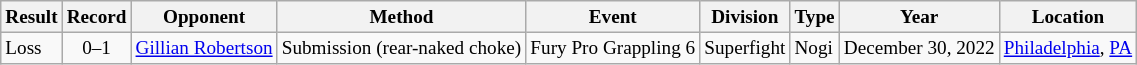<table class="wikitable sortable" style="font-size:80%; text-align:left;">
<tr>
<th>Result</th>
<th>Record</th>
<th>Opponent</th>
<th>Method</th>
<th>Event</th>
<th>Division</th>
<th>Type</th>
<th>Year</th>
<th>Location</th>
</tr>
<tr>
<td>Loss</td>
<td style="text-align:center;">0–1</td>
<td> <a href='#'>Gillian Robertson</a></td>
<td>Submission (rear-naked choke)</td>
<td>Fury Pro Grappling 6</td>
<td>Superfight</td>
<td>Nogi</td>
<td>December 30, 2022</td>
<td> <a href='#'>Philadelphia</a>, <a href='#'>PA</a></td>
</tr>
</table>
